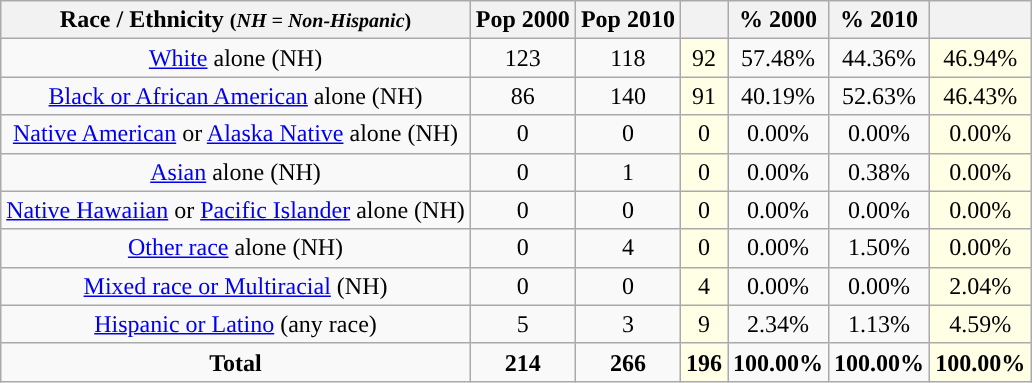<table class="wikitable" style="text-align:center;">
<tr>
<th>Race / Ethnicity <small>(<em>NH = Non-Hispanic</em>)</small></th>
<th>Pop 2000</th>
<th>Pop 2010</th>
<th></th>
<th>% 2000</th>
<th>% 2010</th>
<th></th>
</tr>
<tr>
<td><a href='#'>White</a> alone (NH)</td>
<td>123</td>
<td>118</td>
<td style='background: #ffffe6;'>92</td>
<td>57.48%</td>
<td>44.36%</td>
<td style='background: #ffffe6;'>46.94%</td>
</tr>
<tr>
<td><a href='#'>Black or African American</a> alone (NH)</td>
<td>86</td>
<td>140</td>
<td style='background: #ffffe6;'>91</td>
<td>40.19%</td>
<td>52.63%</td>
<td style='background: #ffffe6;'>46.43%</td>
</tr>
<tr>
<td><a href='#'>Native American</a> or <a href='#'>Alaska Native</a> alone (NH)</td>
<td>0</td>
<td>0</td>
<td style='background: #ffffe6;'>0</td>
<td>0.00%</td>
<td>0.00%</td>
<td style='background: #ffffe6;'>0.00%</td>
</tr>
<tr>
<td><a href='#'>Asian</a> alone (NH)</td>
<td>0</td>
<td>1</td>
<td style='background: #ffffe6;'>0</td>
<td>0.00%</td>
<td>0.38%</td>
<td style='background: #ffffe6;'>0.00%</td>
</tr>
<tr>
<td><a href='#'>Native Hawaiian</a> or <a href='#'>Pacific Islander</a> alone (NH)</td>
<td>0</td>
<td>0</td>
<td style='background: #ffffe6;'>0</td>
<td>0.00%</td>
<td>0.00%</td>
<td style='background: #ffffe6;'>0.00%</td>
</tr>
<tr>
<td><a href='#'>Other race</a> alone (NH)</td>
<td>0</td>
<td>4</td>
<td style='background: #ffffe6;'>0</td>
<td>0.00%</td>
<td>1.50%</td>
<td style='background: #ffffe6;'>0.00%</td>
</tr>
<tr>
<td><a href='#'>Mixed race or Multiracial</a> (NH)</td>
<td>0</td>
<td>0</td>
<td style='background: #ffffe6;'>4</td>
<td>0.00%</td>
<td>0.00%</td>
<td style='background: #ffffe6;'>2.04%</td>
</tr>
<tr>
<td><a href='#'>Hispanic or Latino</a> (any race)</td>
<td>5</td>
<td>3</td>
<td style='background: #ffffe6;'>9</td>
<td>2.34%</td>
<td>1.13%</td>
<td style='background: #ffffe6;'>4.59%</td>
</tr>
<tr>
<td><strong>Total</strong></td>
<td><strong>214</strong></td>
<td><strong>266</strong></td>
<td style='background: #ffffe6;'><strong>196</strong></td>
<td><strong>100.00%</strong></td>
<td><strong>100.00%</strong></td>
<td style='background: #ffffe6;'><strong>100.00%</strong></td>
</tr>
</table>
